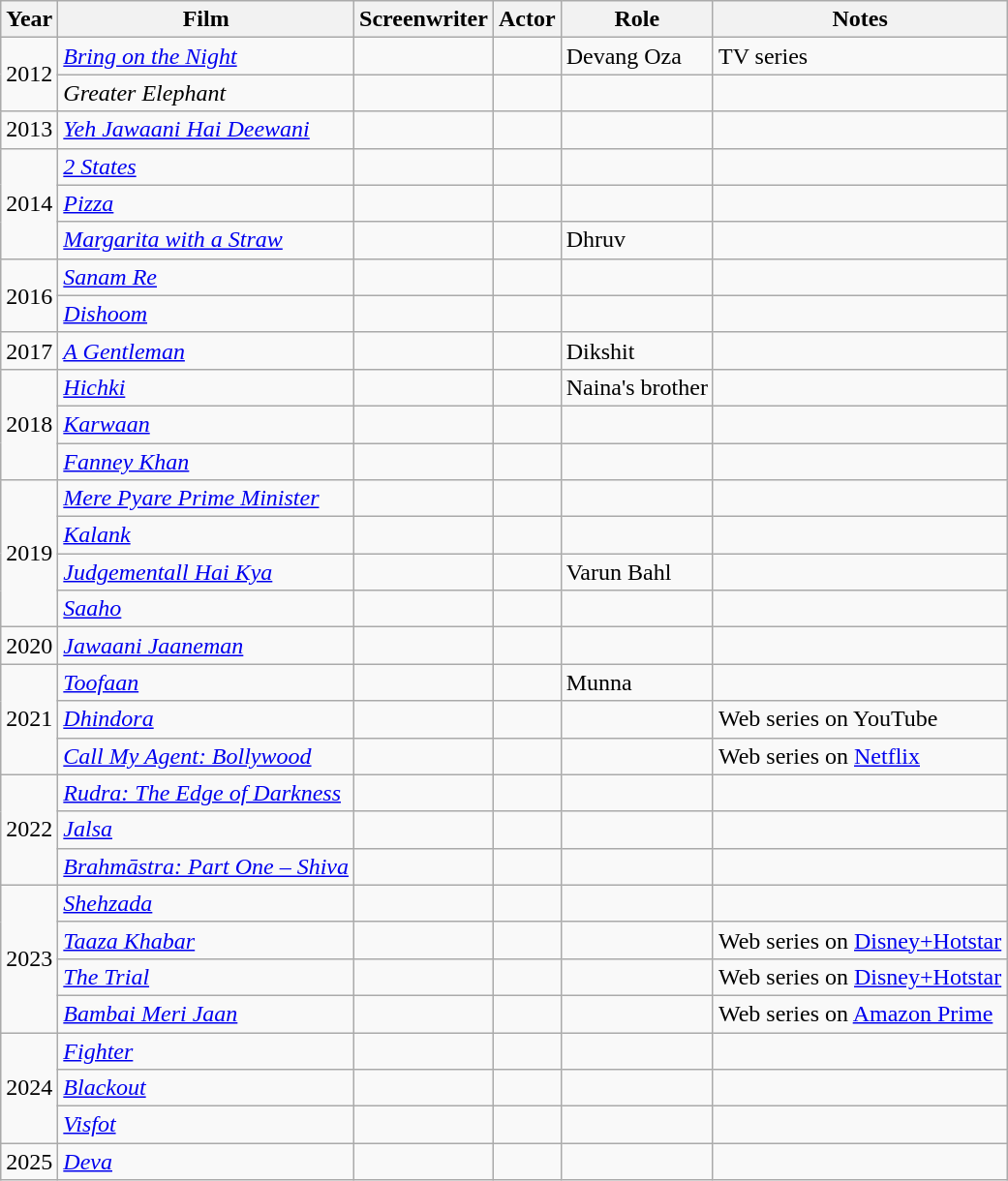<table class="wikitable">
<tr>
<th>Year</th>
<th>Film</th>
<th>Screenwriter</th>
<th>Actor</th>
<th>Role</th>
<th>Notes</th>
</tr>
<tr>
<td rowspan="2">2012</td>
<td><em><a href='#'>Bring on the Night</a></em></td>
<td></td>
<td></td>
<td>Devang Oza</td>
<td>TV series</td>
</tr>
<tr>
<td><em>Greater Elephant</em></td>
<td></td>
<td></td>
<td></td>
<td></td>
</tr>
<tr>
<td>2013</td>
<td><em><a href='#'>Yeh Jawaani Hai Deewani</a></em></td>
<td></td>
<td></td>
<td></td>
<td></td>
</tr>
<tr>
<td rowspan="3">2014</td>
<td><em><a href='#'>2 States</a></em></td>
<td></td>
<td></td>
<td></td>
<td></td>
</tr>
<tr>
<td><em><a href='#'>Pizza</a></em></td>
<td></td>
<td></td>
<td></td>
<td></td>
</tr>
<tr>
<td><em><a href='#'>Margarita with a Straw</a></em></td>
<td></td>
<td></td>
<td>Dhruv</td>
<td></td>
</tr>
<tr>
<td rowspan="2">2016</td>
<td><em><a href='#'>Sanam Re</a></em></td>
<td></td>
<td></td>
<td></td>
<td></td>
</tr>
<tr>
<td><em><a href='#'>Dishoom</a></em></td>
<td></td>
<td></td>
<td></td>
<td></td>
</tr>
<tr>
<td>2017</td>
<td><em><a href='#'>A Gentleman</a></em></td>
<td></td>
<td></td>
<td>Dikshit</td>
<td></td>
</tr>
<tr>
<td rowspan="3">2018</td>
<td><em><a href='#'>Hichki</a></em></td>
<td></td>
<td></td>
<td>Naina's brother</td>
<td></td>
</tr>
<tr>
<td><em><a href='#'>Karwaan</a></em></td>
<td></td>
<td></td>
<td></td>
<td></td>
</tr>
<tr>
<td><em><a href='#'>Fanney Khan</a></em></td>
<td></td>
<td></td>
<td></td>
<td></td>
</tr>
<tr>
<td rowspan="4">2019</td>
<td><em><a href='#'>Mere Pyare Prime Minister</a></em></td>
<td></td>
<td></td>
<td></td>
<td></td>
</tr>
<tr>
<td><em><a href='#'>Kalank</a></em></td>
<td></td>
<td></td>
<td></td>
<td></td>
</tr>
<tr>
<td><em><a href='#'>Judgementall Hai Kya</a></em></td>
<td></td>
<td></td>
<td>Varun Bahl</td>
<td></td>
</tr>
<tr>
<td><em><a href='#'>Saaho</a></em></td>
<td></td>
<td></td>
<td></td>
<td></td>
</tr>
<tr>
<td>2020</td>
<td><em><a href='#'>Jawaani Jaaneman</a></em></td>
<td></td>
<td></td>
<td></td>
<td></td>
</tr>
<tr>
<td rowspan="3">2021</td>
<td><em><a href='#'>Toofaan</a></em></td>
<td></td>
<td></td>
<td>Munna</td>
<td></td>
</tr>
<tr>
<td><em><a href='#'>Dhindora</a></em></td>
<td></td>
<td></td>
<td></td>
<td>Web series on YouTube </td>
</tr>
<tr>
<td><em><a href='#'>Call My Agent: Bollywood</a></em></td>
<td></td>
<td></td>
<td></td>
<td>Web series on <a href='#'>Netflix</a></td>
</tr>
<tr>
<td rowspan="3">2022</td>
<td><em><a href='#'>Rudra: The Edge of Darkness</a></em></td>
<td></td>
<td></td>
<td></td>
</tr>
<tr>
<td><a href='#'><em>Jalsa</em></a></td>
<td></td>
<td></td>
<td></td>
<td></td>
</tr>
<tr>
<td><em><a href='#'>Brahmāstra: Part One – Shiva</a></em></td>
<td></td>
<td></td>
<td></td>
<td></td>
</tr>
<tr>
<td rowspan="4">2023</td>
<td><em><a href='#'>Shehzada</a></em></td>
<td></td>
<td></td>
<td></td>
<td></td>
</tr>
<tr>
<td><em><a href='#'>Taaza Khabar</a></em></td>
<td></td>
<td></td>
<td></td>
<td>Web series on <a href='#'>Disney+Hotstar</a></td>
</tr>
<tr>
<td><em><a href='#'>The Trial</a></em></td>
<td></td>
<td></td>
<td></td>
<td>Web series on <a href='#'>Disney+Hotstar</a></td>
</tr>
<tr>
<td><em><a href='#'>Bambai Meri Jaan</a></em></td>
<td></td>
<td></td>
<td></td>
<td>Web series on <a href='#'>Amazon Prime</a></td>
</tr>
<tr>
<td rowspan="3">2024</td>
<td><em><a href='#'>Fighter</a></em></td>
<td></td>
<td></td>
<td></td>
<td></td>
</tr>
<tr>
<td><em><a href='#'>Blackout</a></em></td>
<td></td>
<td></td>
<td></td>
<td></td>
</tr>
<tr>
<td><em><a href='#'>Visfot</a></em></td>
<td></td>
<td></td>
<td></td>
<td></td>
</tr>
<tr>
<td>2025</td>
<td><em><a href='#'>Deva</a></em></td>
<td></td>
<td></td>
<td></td>
<td></td>
</tr>
</table>
